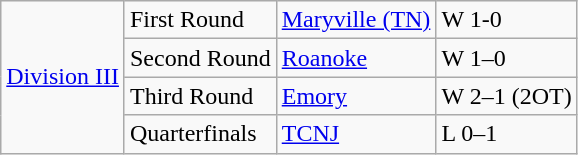<table class="wikitable">
<tr>
<td rowspan="4"><a href='#'>Division III</a></td>
<td>First Round</td>
<td><a href='#'>Maryville (TN)</a></td>
<td>W 1-0</td>
</tr>
<tr>
<td>Second Round</td>
<td><a href='#'>Roanoke</a></td>
<td>W 1–0</td>
</tr>
<tr>
<td>Third Round</td>
<td><a href='#'>Emory</a></td>
<td>W 2–1 (2OT)</td>
</tr>
<tr>
<td>Quarterfinals</td>
<td><a href='#'>TCNJ</a></td>
<td>L 0–1</td>
</tr>
</table>
